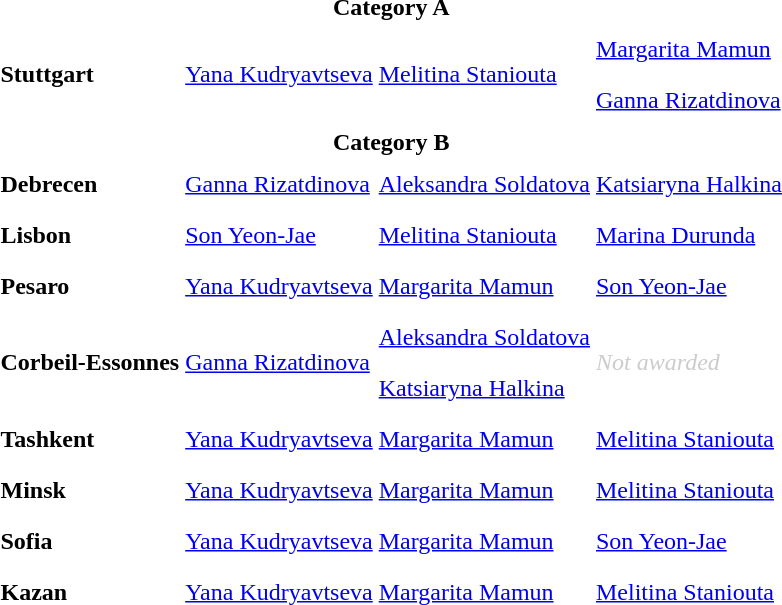<table>
<tr>
<td colspan="4" style="text-align:center;"><strong>Category A</strong></td>
</tr>
<tr>
<th rowspan=2 scope=row style="text-align:left">Stuttgart</th>
<td rowspan=2 style="height:30px;"> <a href='#'>Yana Kudryavtseva</a></td>
<td rowspan=2 style="height:30px;"> <a href='#'>Melitina Staniouta</a></td>
<td style="height:30px;"> <a href='#'>Margarita Mamun</a></td>
</tr>
<tr>
<td style="height:30px;"> <a href='#'>Ganna Rizatdinova</a></td>
</tr>
<tr>
<td colspan="4" style="text-align:center;"><strong>Category B</strong></td>
</tr>
<tr>
<th scope=row style="text-align:left">Debrecen</th>
<td style="height:30px;"> <a href='#'>Ganna Rizatdinova</a></td>
<td style="height:30px;"> <a href='#'>Aleksandra Soldatova</a></td>
<td style="height:30px;"> <a href='#'>Katsiaryna Halkina</a></td>
</tr>
<tr>
<th scope=row style="text-align:left">Lisbon</th>
<td style="height:30px;"> <a href='#'>Son Yeon-Jae</a></td>
<td style="height:30px;"> <a href='#'>Melitina Staniouta</a></td>
<td style="height:30px;"> <a href='#'>Marina Durunda</a></td>
</tr>
<tr>
<th scope=row style="text-align:left">Pesaro</th>
<td style="height:30px;"> <a href='#'>Yana Kudryavtseva</a></td>
<td style="height:30px;"> <a href='#'>Margarita Mamun</a></td>
<td style="height:30px;"> <a href='#'>Son Yeon-Jae</a></td>
</tr>
<tr>
<th ! rowspan=2 scope=row style="text-align:left">Corbeil-Essonnes</th>
<td rowspan=2> <a href='#'>Ganna Rizatdinova</a></td>
<td style="height:30px;"> <a href='#'>Aleksandra Soldatova</a></td>
<td rowspan=2 style=color:#ccc><em>Not awarded</em></td>
</tr>
<tr>
<td style="height:30px;"> <a href='#'>Katsiaryna Halkina</a></td>
</tr>
<tr>
<th scope=row style="text-align:left">Tashkent</th>
<td style="height:30px;"> <a href='#'>Yana Kudryavtseva</a></td>
<td style="height:30px;"> <a href='#'>Margarita Mamun</a></td>
<td style="height:30px;"> <a href='#'>Melitina Staniouta</a></td>
</tr>
<tr>
<th scope=row style="text-align:left">Minsk</th>
<td style="height:30px;"> <a href='#'>Yana Kudryavtseva</a></td>
<td style="height:30px;"> <a href='#'>Margarita Mamun</a></td>
<td style="height:30px;"> <a href='#'>Melitina Staniouta</a></td>
</tr>
<tr>
<th scope=row style="text-align:left">Sofia</th>
<td style="height:30px;"> <a href='#'>Yana Kudryavtseva</a></td>
<td style="height:30px;"> <a href='#'>Margarita Mamun</a></td>
<td style="height:30px;"> <a href='#'>Son Yeon-Jae</a></td>
</tr>
<tr>
<th scope=row style="text-align:left">Kazan</th>
<td style="height:30px;"> <a href='#'>Yana Kudryavtseva</a></td>
<td style="height:30px;"> <a href='#'>Margarita Mamun</a></td>
<td style="height:30px;"> <a href='#'>Melitina Staniouta</a></td>
</tr>
</table>
